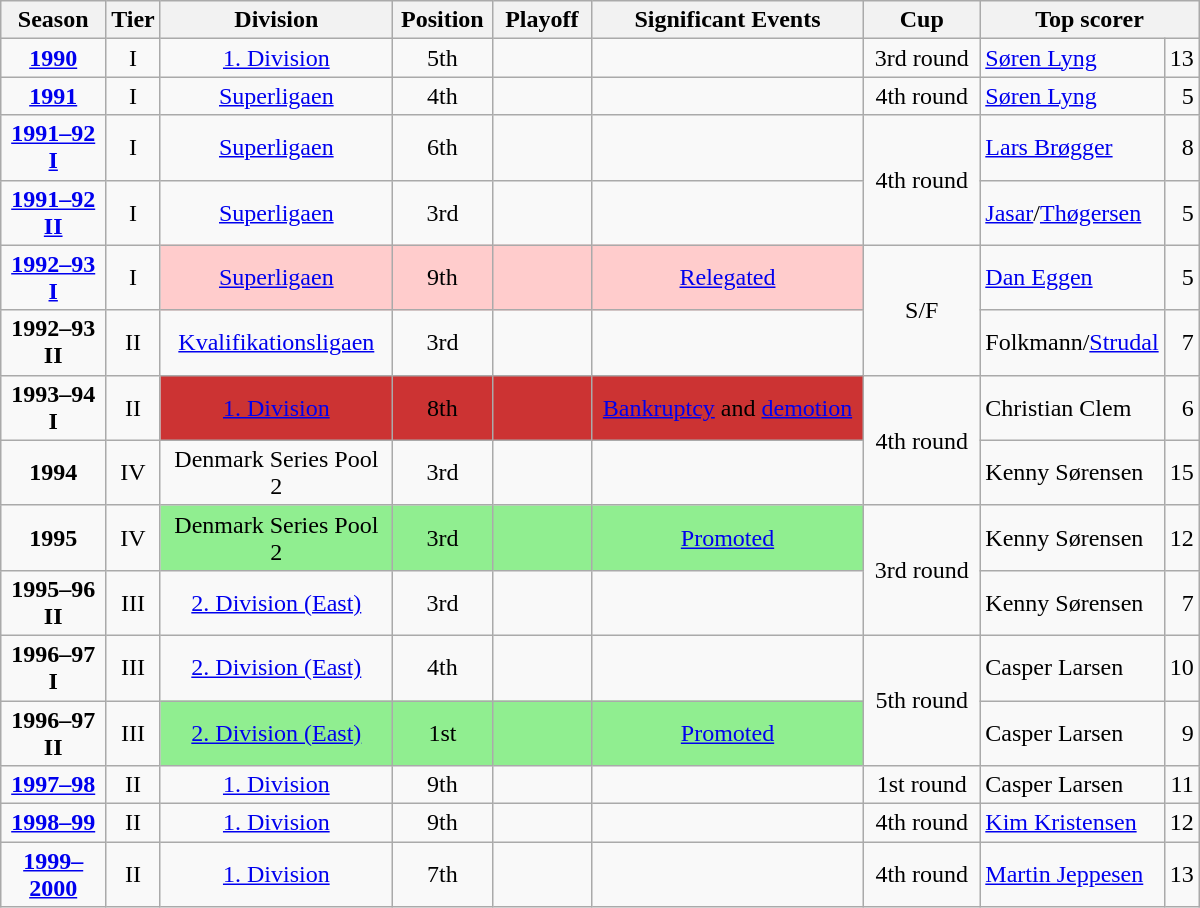<table class="wikitable"  style="text-align:center; width:800px;">
<tr>
<th style="width:65px;">Season</th>
<th style="width:25px;">Tier</th>
<th style="width:150px;">Division</th>
<th style="width:60px;">Position</th>
<th style="width:60px;">Playoff</th>
<th style="width:190px;">Significant Events</th>
<th style="width:75px;">Cup</th>
<th colspan="2" style="width:180px;">Top scorer</th>
</tr>
<tr>
<td><strong><a href='#'>1990</a></strong></td>
<td>I</td>
<td><a href='#'>1. Division</a></td>
<td>5th</td>
<td></td>
<td></td>
<td>3rd round</td>
<td align=left><a href='#'>Søren Lyng</a></td>
<td align=right>13</td>
</tr>
<tr>
<td><strong><a href='#'>1991</a></strong></td>
<td>I</td>
<td><a href='#'>Superligaen</a></td>
<td>4th</td>
<td></td>
<td></td>
<td>4th round</td>
<td align=left><a href='#'>Søren Lyng</a></td>
<td align=right>5</td>
</tr>
<tr>
<td><strong><a href='#'>1991–92 I</a></strong></td>
<td>I</td>
<td><a href='#'>Superligaen</a></td>
<td>6th</td>
<td></td>
<td></td>
<td rowspan=2>4th round</td>
<td align=left><a href='#'>Lars Brøgger</a></td>
<td align=right>8</td>
</tr>
<tr>
<td><strong><a href='#'>1991–92 II</a></strong></td>
<td>I</td>
<td><a href='#'>Superligaen</a></td>
<td>3rd</td>
<td></td>
<td></td>
<td align=left><a href='#'>Jasar</a>/<a href='#'>Thøgersen</a></td>
<td align=right>5</td>
</tr>
<tr>
<td><strong><a href='#'>1992–93 I</a></strong></td>
<td>I</td>
<td style="background:#fcc;"><a href='#'>Superligaen</a></td>
<td style="background:#fcc;">9th</td>
<td style="background:#fcc;"></td>
<td style="background:#fcc;"><a href='#'>Relegated</a></td>
<td rowspan=2>S/F</td>
<td align=left><a href='#'>Dan Eggen</a></td>
<td align=right>5</td>
</tr>
<tr>
<td><strong>1992–93 II</strong></td>
<td>II</td>
<td><a href='#'>Kvalifikationsligaen</a></td>
<td>3rd</td>
<td></td>
<td></td>
<td align=left>Folkmann/<a href='#'>Strudal</a></td>
<td align=right>7</td>
</tr>
<tr>
<td><strong>1993–94 I</strong></td>
<td>II</td>
<td style="background:#c33;"><a href='#'>1. Division</a></td>
<td style="background:#c33;">8th</td>
<td style="background:#c33;"></td>
<td style="background:#c33;"><a href='#'>Bankruptcy</a> and <a href='#'>demotion</a></td>
<td rowspan=2>4th round</td>
<td align=left>Christian Clem</td>
<td align=right>6</td>
</tr>
<tr>
<td><strong>1994</strong></td>
<td>IV</td>
<td>Denmark Series Pool 2</td>
<td>3rd</td>
<td></td>
<td></td>
<td align=left>Kenny Sørensen</td>
<td align=right>15</td>
</tr>
<tr>
<td><strong>1995</strong></td>
<td>IV</td>
<td style="background: #90EE90;">Denmark Series Pool 2</td>
<td style="background: #90EE90;">3rd</td>
<td style="background: #90EE90;"></td>
<td style="background: #90EE90;"><a href='#'>Promoted</a></td>
<td rowspan=2>3rd round</td>
<td align=left>Kenny Sørensen</td>
<td align=right>12</td>
</tr>
<tr>
<td><strong>1995–96 II</strong></td>
<td>III</td>
<td><a href='#'>2. Division (East)</a></td>
<td>3rd</td>
<td></td>
<td></td>
<td align=left>Kenny Sørensen</td>
<td align=right>7</td>
</tr>
<tr>
<td><strong>1996–97 I</strong></td>
<td>III</td>
<td><a href='#'>2. Division (East)</a></td>
<td>4th</td>
<td></td>
<td></td>
<td rowspan=2>5th round</td>
<td align=left>Casper Larsen</td>
<td align=right>10</td>
</tr>
<tr>
<td><strong>1996–97 II</strong></td>
<td>III</td>
<td style="background: #90EE90;"><a href='#'>2. Division (East)</a></td>
<td style="background: #90EE90;">1st</td>
<td style="background: #90EE90;"></td>
<td style="background: #90EE90;"><a href='#'>Promoted</a></td>
<td align=left>Casper Larsen</td>
<td align=right>9</td>
</tr>
<tr>
<td><strong><a href='#'>1997–98</a></strong></td>
<td>II</td>
<td><a href='#'>1. Division</a></td>
<td>9th</td>
<td></td>
<td></td>
<td>1st round</td>
<td align=left>Casper Larsen</td>
<td align=right>11</td>
</tr>
<tr>
<td><strong><a href='#'>1998–99</a></strong></td>
<td>II</td>
<td><a href='#'>1. Division</a></td>
<td>9th</td>
<td></td>
<td></td>
<td>4th round</td>
<td align=left><a href='#'>Kim Kristensen</a></td>
<td align=right>12</td>
</tr>
<tr>
<td><strong><a href='#'>1999–2000</a></strong></td>
<td>II</td>
<td><a href='#'>1. Division</a></td>
<td>7th</td>
<td></td>
<td></td>
<td>4th round</td>
<td align=left><a href='#'>Martin Jeppesen</a></td>
<td align=right>13</td>
</tr>
</table>
